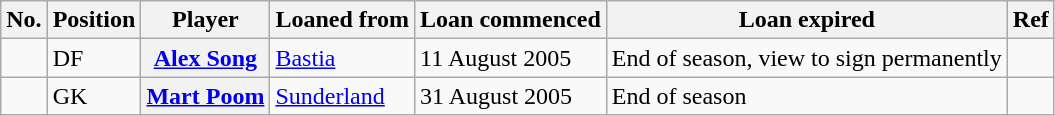<table class="wikitable plainrowheaders" style="text-align:center; text-align:left">
<tr>
<th scope="col">No.</th>
<th scope="col">Position</th>
<th scope="col">Player</th>
<th scope="col">Loaned from</th>
<th scope="col">Loan commenced</th>
<th scope="col">Loan expired</th>
<th scope="col">Ref</th>
</tr>
<tr>
<td></td>
<td>DF</td>
<th scope="row"><a href='#'>Alex Song</a></th>
<td><a href='#'>Bastia</a></td>
<td>11 August 2005</td>
<td>End of season, view to sign permanently</td>
<td></td>
</tr>
<tr>
<td></td>
<td>GK</td>
<th scope="row"><a href='#'>Mart Poom</a></th>
<td><a href='#'>Sunderland</a></td>
<td>31 August 2005</td>
<td>End of season</td>
<td></td>
</tr>
</table>
